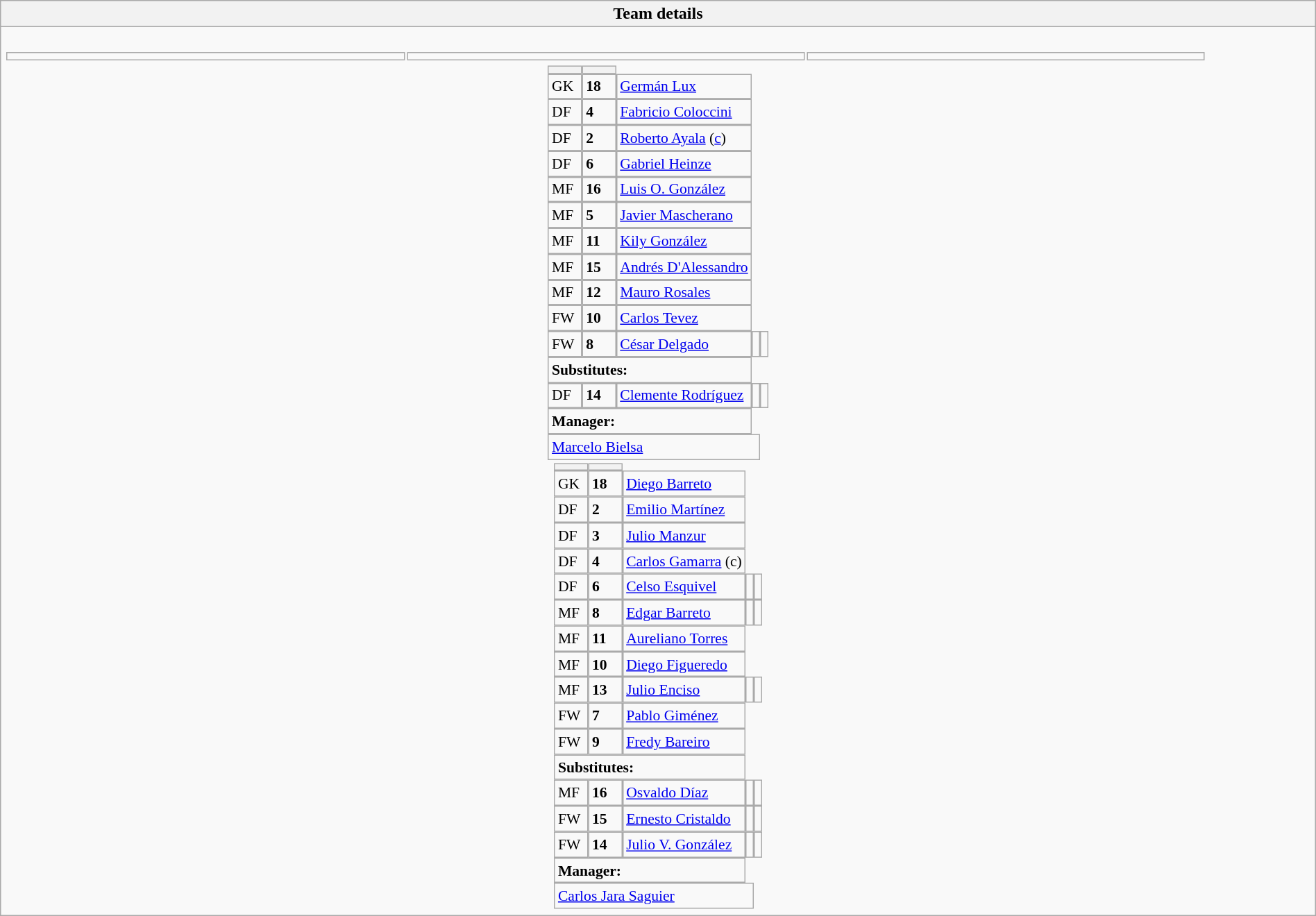<table style="width:100%" class="wikitable collapsible collapsed">
<tr>
<th>Team details</th>
</tr>
<tr>
<td><br><table width=92% |>
<tr>
<td></td>
<td></td>
<td></td>
</tr>
</table>

<table style="font-size:90%; margin:0.2em auto;" cellspacing="0" cellpadding="0">
<tr>
<th width="25"></th>
<th width="25"></th>
</tr>
<tr>
<td>GK</td>
<td><strong>18</strong></td>
<td><a href='#'>Germán Lux</a></td>
</tr>
<tr>
<td>DF</td>
<td><strong>4</strong></td>
<td><a href='#'>Fabricio Coloccini</a></td>
</tr>
<tr>
<td>DF</td>
<td><strong>2</strong></td>
<td><a href='#'>Roberto Ayala</a> (<a href='#'>c</a>)</td>
</tr>
<tr>
<td>DF</td>
<td><strong>6</strong></td>
<td><a href='#'>Gabriel Heinze</a></td>
</tr>
<tr>
<td>MF</td>
<td><strong>16</strong></td>
<td><a href='#'>Luis O. González</a></td>
</tr>
<tr>
<td>MF</td>
<td><strong>5</strong></td>
<td><a href='#'>Javier Mascherano</a></td>
</tr>
<tr>
<td>MF</td>
<td><strong>11</strong></td>
<td><a href='#'>Kily González</a> </td>
</tr>
<tr>
<td>MF</td>
<td><strong>15</strong></td>
<td><a href='#'>Andrés D'Alessandro</a></td>
</tr>
<tr>
<td>MF</td>
<td><strong>12</strong></td>
<td><a href='#'>Mauro Rosales</a></td>
</tr>
<tr>
<td>FW</td>
<td><strong>10</strong></td>
<td><a href='#'>Carlos Tevez</a></td>
</tr>
<tr>
<td>FW</td>
<td><strong>8</strong></td>
<td><a href='#'>César Delgado</a></td>
<td></td>
<td></td>
</tr>
<tr>
<td colspan=3><strong>Substitutes:</strong></td>
</tr>
<tr>
<td>DF</td>
<td><strong>14</strong></td>
<td><a href='#'>Clemente Rodríguez</a></td>
<td></td>
<td></td>
</tr>
<tr>
<td colspan=3><strong>Manager:</strong></td>
</tr>
<tr>
<td colspan=4> <a href='#'>Marcelo Bielsa</a></td>
</tr>
</table>
<table cellspacing="0" cellpadding="0" style="font-size:90%; margin:0.2em auto;">
<tr>
<th width="25"></th>
<th width="25"></th>
</tr>
<tr>
<td>GK</td>
<td><strong>18</strong></td>
<td><a href='#'>Diego Barreto</a></td>
</tr>
<tr>
<td>DF</td>
<td><strong>2</strong></td>
<td><a href='#'>Emilio Martínez</a> </td>
</tr>
<tr>
<td>DF</td>
<td><strong>3</strong></td>
<td><a href='#'>Julio Manzur</a> </td>
</tr>
<tr>
<td>DF</td>
<td><strong>4</strong></td>
<td><a href='#'>Carlos Gamarra</a> (c) </td>
</tr>
<tr>
<td>DF</td>
<td><strong>6</strong></td>
<td><a href='#'>Celso Esquivel</a></td>
<td></td>
<td> </td>
</tr>
<tr>
<td>MF</td>
<td><strong>8</strong></td>
<td><a href='#'>Edgar Barreto</a></td>
<td></td>
<td></td>
</tr>
<tr>
<td>MF</td>
<td><strong>11</strong></td>
<td><a href='#'>Aureliano Torres</a> </td>
</tr>
<tr>
<td>MF</td>
<td><strong>10</strong></td>
<td><a href='#'>Diego Figueredo</a> </td>
</tr>
<tr>
<td>MF</td>
<td><strong>13</strong></td>
<td><a href='#'>Julio Enciso</a></td>
<td></td>
<td></td>
</tr>
<tr>
<td>FW</td>
<td><strong>7</strong></td>
<td><a href='#'>Pablo Giménez</a></td>
</tr>
<tr>
<td>FW</td>
<td><strong>9</strong></td>
<td><a href='#'>Fredy Bareiro</a></td>
</tr>
<tr>
</tr>
<tr>
<td colspan=3><strong>Substitutes:</strong></td>
</tr>
<tr>
<td>MF</td>
<td><strong>16</strong></td>
<td><a href='#'>Osvaldo Díaz</a></td>
<td></td>
<td></td>
</tr>
<tr>
<td>FW</td>
<td><strong>15</strong></td>
<td><a href='#'>Ernesto Cristaldo</a></td>
<td></td>
<td></td>
</tr>
<tr>
<td>FW</td>
<td><strong>14</strong></td>
<td><a href='#'>Julio V. González</a></td>
<td></td>
<td> </td>
</tr>
<tr>
<td colspan=3><strong>Manager:</strong></td>
</tr>
<tr>
<td colspan=4> <a href='#'>Carlos Jara Saguier</a></td>
</tr>
</table>
</td>
</tr>
</table>
